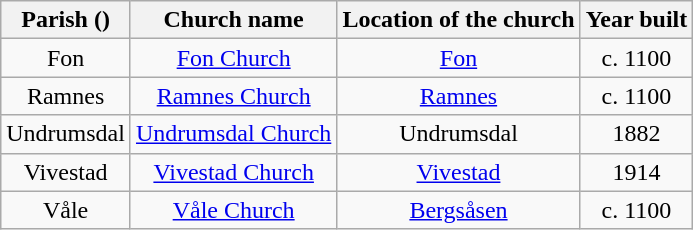<table class="wikitable" style="text-align:center">
<tr>
<th>Parish ()</th>
<th>Church name</th>
<th>Location of the church</th>
<th>Year built</th>
</tr>
<tr>
<td rowspan="1">Fon</td>
<td><a href='#'>Fon Church</a></td>
<td><a href='#'>Fon</a></td>
<td>c. 1100</td>
</tr>
<tr>
<td rowspan="1">Ramnes</td>
<td><a href='#'>Ramnes Church</a></td>
<td><a href='#'>Ramnes</a></td>
<td>c. 1100</td>
</tr>
<tr>
<td rowspan="1">Undrumsdal</td>
<td><a href='#'>Undrumsdal Church</a></td>
<td>Undrumsdal</td>
<td>1882</td>
</tr>
<tr>
<td rowspan="1">Vivestad</td>
<td><a href='#'>Vivestad Church</a></td>
<td><a href='#'>Vivestad</a></td>
<td>1914</td>
</tr>
<tr>
<td rowspan="1">Våle</td>
<td><a href='#'>Våle Church</a></td>
<td><a href='#'>Bergsåsen</a></td>
<td>c. 1100</td>
</tr>
</table>
